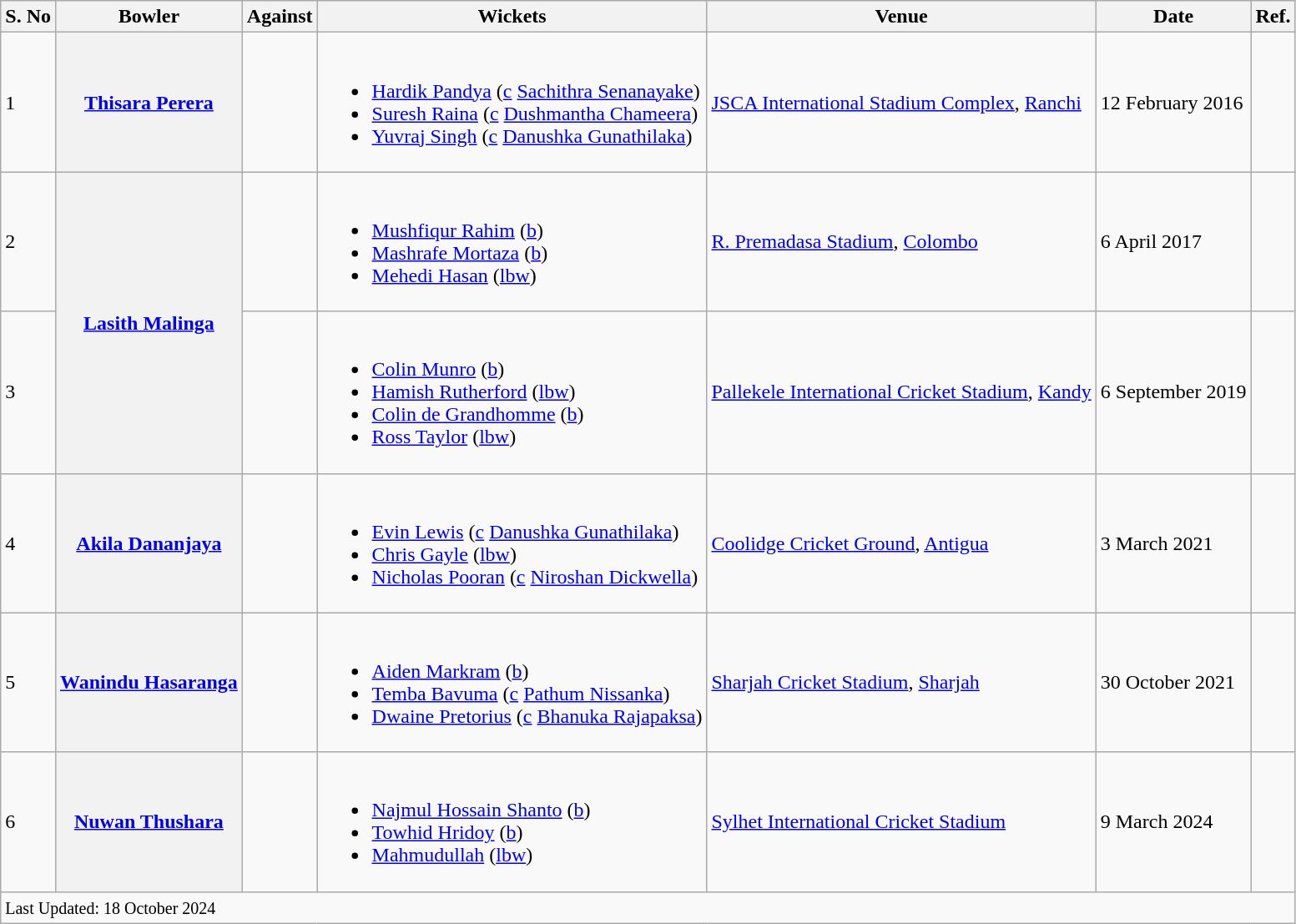<table class="wikitable sortable plainrowheaders" border="1">
<tr>
<th>S. No</th>
<th>Bowler</th>
<th>Against</th>
<th class="unsortable">Wickets</th>
<th>Venue</th>
<th>Date</th>
<th>Ref.</th>
</tr>
<tr>
<td>1</td>
<th scope="row" style="text-align:center;"><a href='#'>Thisara Perera</a></th>
<td></td>
<td><br><ul><li><a href='#'>Hardik Pandya</a> (<a href='#'>c</a> <a href='#'>Sachithra Senanayake</a>)</li><li><a href='#'>Suresh Raina</a> (<a href='#'>c</a> <a href='#'>Dushmantha Chameera</a>)</li><li><a href='#'>Yuvraj Singh</a> (<a href='#'>c</a> <a href='#'>Danushka Gunathilaka</a>)</li></ul></td>
<td> <a href='#'>JSCA International Stadium Complex</a>, <a href='#'>Ranchi</a></td>
<td>12 February 2016</td>
<td></td>
</tr>
<tr>
<td>2</td>
<th scope="row" style="text-align:center;" rowspan=2><a href='#'>Lasith Malinga</a></th>
<td></td>
<td><br><ul><li><a href='#'>Mushfiqur Rahim</a> (<a href='#'>b</a>)</li><li><a href='#'>Mashrafe Mortaza</a> (<a href='#'>b</a>)</li><li><a href='#'>Mehedi Hasan</a> (<a href='#'>lbw</a>)</li></ul></td>
<td> <a href='#'>R. Premadasa Stadium</a>, <a href='#'>Colombo</a></td>
<td>6 April 2017</td>
<td></td>
</tr>
<tr>
<td>3</td>
<td></td>
<td><br><ul><li><a href='#'>Colin Munro</a> (<a href='#'>b</a>)</li><li><a href='#'>Hamish Rutherford</a> (<a href='#'>lbw</a>)</li><li><a href='#'>Colin de Grandhomme</a> (<a href='#'>b</a>)</li><li><a href='#'>Ross Taylor</a> (<a href='#'>lbw</a>)</li></ul></td>
<td> <a href='#'>Pallekele International Cricket Stadium</a>, <a href='#'>Kandy</a></td>
<td>6 September 2019</td>
<td></td>
</tr>
<tr>
<td>4</td>
<th scope="row" style="text-align:center;"><a href='#'>Akila Dananjaya</a></th>
<td></td>
<td><br><ul><li><a href='#'>Evin Lewis</a> (<a href='#'>c</a> <a href='#'>Danushka Gunathilaka</a>)</li><li><a href='#'>Chris Gayle</a> (<a href='#'>lbw</a>)</li><li><a href='#'>Nicholas Pooran</a> (<a href='#'>c</a> <a href='#'>Niroshan Dickwella</a>)</li></ul></td>
<td> <a href='#'>Coolidge Cricket Ground</a>, <a href='#'>Antigua</a></td>
<td>3 March 2021</td>
<td></td>
</tr>
<tr>
<td>5</td>
<th scope="row" style="text-align:center;"><a href='#'>Wanindu Hasaranga</a></th>
<td></td>
<td><br><ul><li><a href='#'>Aiden Markram</a> (<a href='#'>b</a>)</li><li><a href='#'>Temba Bavuma</a> (<a href='#'>c</a> <a href='#'>Pathum Nissanka</a>)</li><li><a href='#'>Dwaine Pretorius</a> (<a href='#'>c</a> <a href='#'>Bhanuka Rajapaksa</a>)</li></ul></td>
<td> <a href='#'>Sharjah Cricket Stadium</a>, <a href='#'>Sharjah</a></td>
<td>30 October 2021 </td>
<td></td>
</tr>
<tr>
<td>6</td>
<th scope="row" style="text-align:center;"><a href='#'>Nuwan Thushara</a></th>
<td></td>
<td><br><ul><li><a href='#'>Najmul Hossain Shanto</a> (<a href='#'>b</a>)</li><li><a href='#'>Towhid Hridoy</a> (<a href='#'>b</a>)</li><li><a href='#'>Mahmudullah</a> (<a href='#'>lbw</a>)</li></ul></td>
<td> <a href='#'>Sylhet International Cricket Stadium</a></td>
<td>9 March 2024</td>
<td></td>
</tr>
<tr class="sortbottom">
<td colspan="7"><small>Last Updated: 18 October 2024</small></td>
</tr>
</table>
